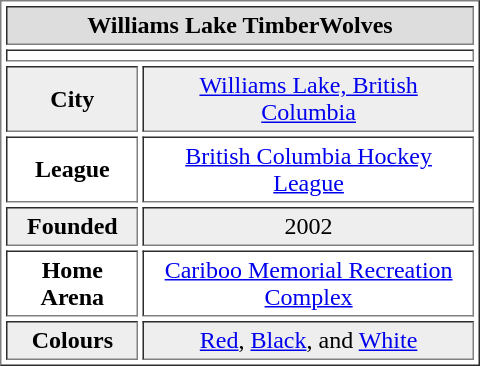<table border=1 align=right cellpadding=3 cellspacing=3 width=320 style = "margin-left: 0.5em">
<tr align="center" bgcolor="#dddddd">
<td colspan=2><strong>Williams Lake TimberWolves</strong></td>
</tr>
<tr align="center">
<td colspan=2></td>
</tr>
<tr align="center" bgcolor="#eeeeee">
<td><strong>City</strong></td>
<td><a href='#'>Williams Lake, British Columbia</a></td>
</tr>
<tr align="center">
<td><strong>League</strong></td>
<td><a href='#'>British Columbia Hockey League</a></td>
</tr>
<tr align="center"  bgcolor="#eeeeee">
<td><strong>Founded</strong></td>
<td>2002</td>
</tr>
<tr align="center">
<td><strong>Home Arena</strong></td>
<td><a href='#'>Cariboo Memorial Recreation Complex</a></td>
</tr>
<tr align="center" bgcolor="#eeeeee">
<td><strong>Colours</strong></td>
<td><a href='#'>Red</a>, <a href='#'>Black</a>, and <a href='#'>White</a></td>
</tr>
</table>
